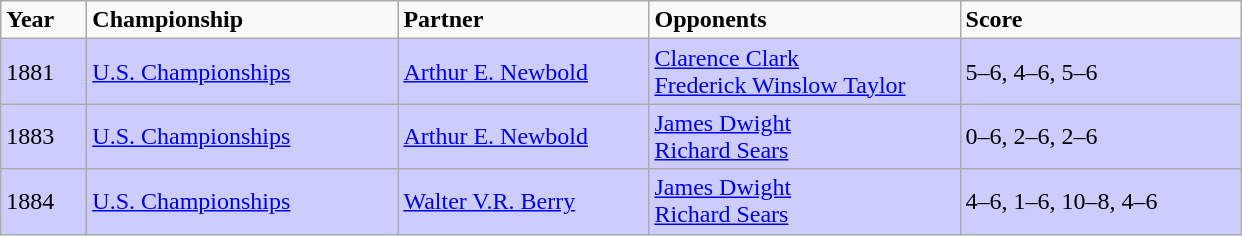<table class="sortable wikitable">
<tr>
<td width="50"><strong>Year</strong></td>
<td width="200"><strong>Championship</strong></td>
<td width="160"><strong>Partner</strong></td>
<td width="200"><strong>Opponents</strong></td>
<td width="180"><strong>Score</strong></td>
</tr>
<tr bgcolor="#CCCCFF">
<td>1881</td>
<td><a href='#'>U.S. Championships</a></td>
<td> <a href='#'>Arthur E. Newbold</a></td>
<td> <a href='#'>Clarence Clark</a><br> <a href='#'>Frederick Winslow Taylor</a></td>
<td>5–6, 4–6, 5–6</td>
</tr>
<tr bgcolor="#CCCCFF">
<td>1883</td>
<td><a href='#'>U.S. Championships</a></td>
<td> <a href='#'>Arthur E. Newbold</a></td>
<td> <a href='#'>James Dwight</a><br> <a href='#'>Richard Sears</a></td>
<td>0–6, 2–6, 2–6</td>
</tr>
<tr bgcolor="#CCCCFF">
<td>1884</td>
<td><a href='#'>U.S. Championships</a></td>
<td> <a href='#'>Walter V.R. Berry</a></td>
<td> <a href='#'>James Dwight</a><br> <a href='#'>Richard Sears</a></td>
<td>4–6, 1–6, 10–8, 4–6</td>
</tr>
</table>
